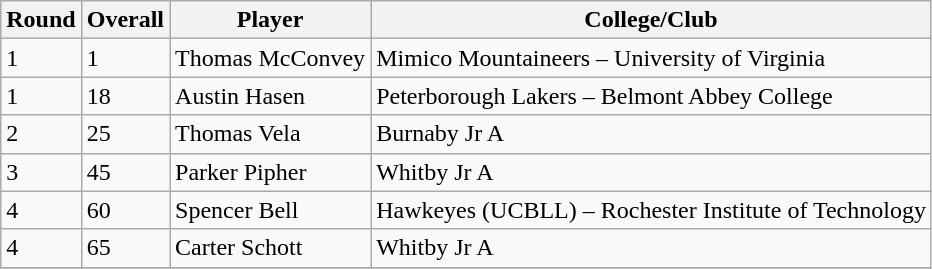<table class="wikitable">
<tr>
<th>Round</th>
<th>Overall</th>
<th>Player</th>
<th>College/Club</th>
</tr>
<tr>
<td>1</td>
<td>1</td>
<td>Thomas McConvey</td>
<td>Mimico Mountaineers – University of Virginia</td>
</tr>
<tr>
<td>1</td>
<td>18</td>
<td>Austin Hasen</td>
<td>Peterborough Lakers – Belmont Abbey College</td>
</tr>
<tr>
<td>2</td>
<td>25</td>
<td>Thomas Vela</td>
<td>Burnaby Jr A</td>
</tr>
<tr>
<td>3</td>
<td>45</td>
<td>Parker Pipher</td>
<td>Whitby Jr A</td>
</tr>
<tr>
<td>4</td>
<td>60</td>
<td>Spencer Bell</td>
<td>Hawkeyes (UCBLL) – Rochester Institute of Technology</td>
</tr>
<tr>
<td>4</td>
<td>65</td>
<td>Carter Schott</td>
<td>Whitby Jr A</td>
</tr>
<tr>
</tr>
</table>
